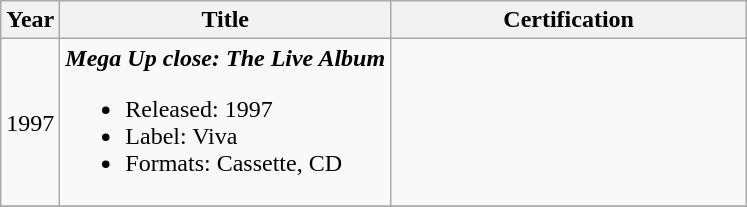<table class="wikitable">
<tr>
<th>Year</th>
<th>Title</th>
<th width=230>Certification</th>
</tr>
<tr>
<td>1997</td>
<td><strong><em>Mega Up close: The Live Album</em></strong><br><ul><li>Released: 1997</li><li>Label: Viva</li><li>Formats: Cassette, CD</li></ul></td>
<td></td>
</tr>
<tr>
</tr>
</table>
